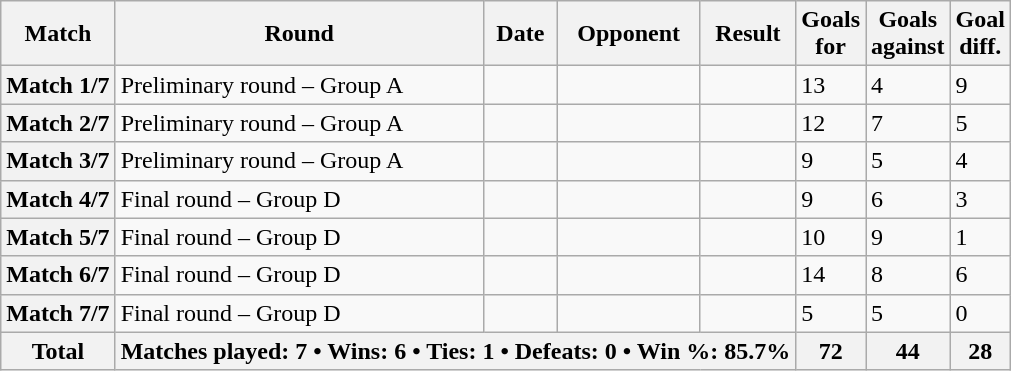<table class="wikitable sortable sticky-header defaultcenter col3right col4left" style="font-size: 100%; margin-left: 1em;">
<tr>
<th scope="col">Match</th>
<th scope="col">Round</th>
<th scope="col">Date</th>
<th scope="col">Opponent</th>
<th scope="col">Result</th>
<th scope="col">Goals<br>for</th>
<th scope="col">Goals<br>against</th>
<th scope="col">Goal<br>diff.</th>
</tr>
<tr>
<th scope="row">Match 1/7</th>
<td>Preliminary round – Group A</td>
<td></td>
<td></td>
<td></td>
<td>13</td>
<td>4</td>
<td>9</td>
</tr>
<tr>
<th scope="row">Match 2/7</th>
<td>Preliminary round – Group A</td>
<td></td>
<td></td>
<td></td>
<td>12</td>
<td>7</td>
<td>5</td>
</tr>
<tr>
<th scope="row">Match 3/7</th>
<td>Preliminary round – Group A</td>
<td></td>
<td></td>
<td></td>
<td>9</td>
<td>5</td>
<td>4</td>
</tr>
<tr>
<th scope="row">Match 4/7</th>
<td>Final round – Group D</td>
<td></td>
<td></td>
<td></td>
<td>9</td>
<td>6</td>
<td>3</td>
</tr>
<tr>
<th scope="row">Match 5/7</th>
<td>Final round – Group D</td>
<td></td>
<td></td>
<td></td>
<td>10</td>
<td>9</td>
<td>1</td>
</tr>
<tr>
<th scope="row">Match 6/7</th>
<td>Final round – Group D</td>
<td></td>
<td></td>
<td></td>
<td>14</td>
<td>8</td>
<td>6</td>
</tr>
<tr>
<th scope="row">Match 7/7</th>
<td>Final round – Group D</td>
<td></td>
<td></td>
<td></td>
<td>5</td>
<td>5</td>
<td>0</td>
</tr>
<tr class="sortbottom">
<th>Total</th>
<th colspan="4">Matches played: 7 • Wins: 6 • Ties: 1 • Defeats: 0 • Win %: 85.7%</th>
<th>72</th>
<th>44</th>
<th>28</th>
</tr>
</table>
